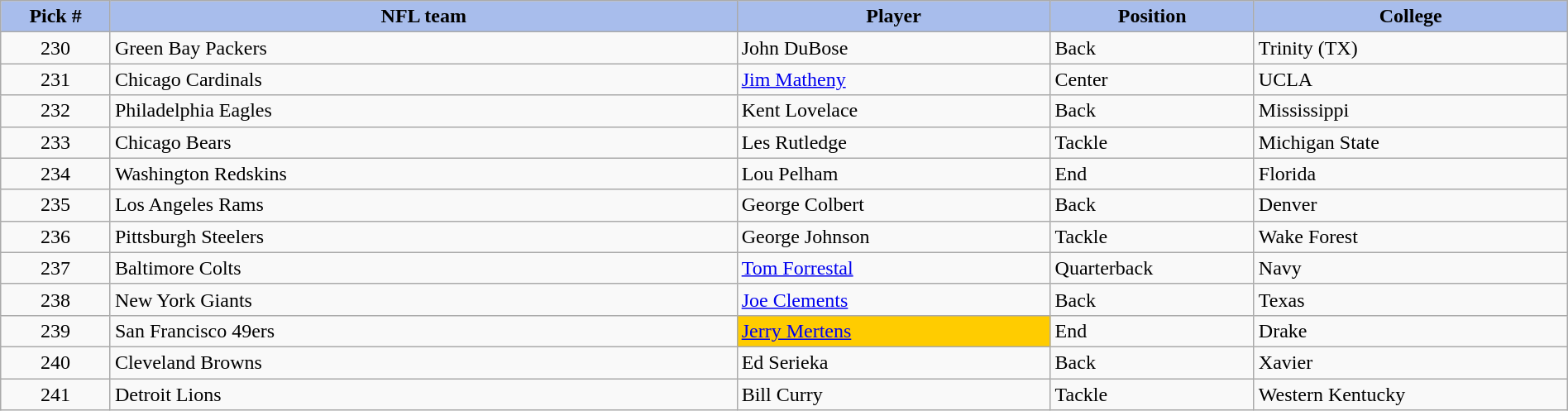<table class="wikitable sortable sortable" style="width: 100%">
<tr>
<th style="background:#A8BDEC;" width=7%>Pick #</th>
<th width=40% style="background:#A8BDEC;">NFL team</th>
<th width=20% style="background:#A8BDEC;">Player</th>
<th width=13% style="background:#A8BDEC;">Position</th>
<th style="background:#A8BDEC;">College</th>
</tr>
<tr>
<td align=center>230</td>
<td>Green Bay Packers</td>
<td>John DuBose</td>
<td>Back</td>
<td>Trinity (TX)</td>
</tr>
<tr>
<td align=center>231</td>
<td>Chicago Cardinals</td>
<td><a href='#'>Jim Matheny</a></td>
<td>Center</td>
<td>UCLA</td>
</tr>
<tr>
<td align=center>232</td>
<td>Philadelphia Eagles</td>
<td>Kent Lovelace</td>
<td>Back</td>
<td>Mississippi</td>
</tr>
<tr>
<td align=center>233</td>
<td>Chicago Bears</td>
<td>Les Rutledge</td>
<td>Tackle</td>
<td>Michigan State</td>
</tr>
<tr>
<td align=center>234</td>
<td>Washington Redskins</td>
<td>Lou Pelham</td>
<td>End</td>
<td>Florida</td>
</tr>
<tr>
<td align=center>235</td>
<td>Los Angeles Rams</td>
<td>George Colbert</td>
<td>Back</td>
<td>Denver</td>
</tr>
<tr>
<td align=center>236</td>
<td>Pittsburgh Steelers</td>
<td>George Johnson</td>
<td>Tackle</td>
<td>Wake Forest</td>
</tr>
<tr>
<td align=center>237</td>
<td>Baltimore Colts</td>
<td><a href='#'>Tom Forrestal</a></td>
<td>Quarterback</td>
<td>Navy</td>
</tr>
<tr>
<td align=center>238</td>
<td>New York Giants</td>
<td><a href='#'>Joe Clements</a></td>
<td>Back</td>
<td>Texas</td>
</tr>
<tr>
<td align=center>239</td>
<td>San Francisco 49ers</td>
<td bgcolor="#FFCC00"><a href='#'>Jerry Mertens</a></td>
<td>End</td>
<td>Drake</td>
</tr>
<tr>
<td align=center>240</td>
<td>Cleveland Browns</td>
<td>Ed Serieka</td>
<td>Back</td>
<td>Xavier</td>
</tr>
<tr>
<td align=center>241</td>
<td>Detroit Lions</td>
<td>Bill Curry</td>
<td>Tackle</td>
<td>Western Kentucky</td>
</tr>
</table>
